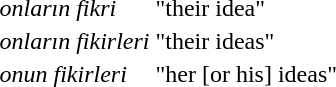<table>
<tr>
<td><em>onların fikri</em></td>
<td>"their idea"</td>
</tr>
<tr>
<td><em>onların fikirleri</em></td>
<td>"their ideas"</td>
</tr>
<tr>
<td><em>onun fikirleri</em></td>
<td>"her [or his] ideas"</td>
</tr>
</table>
